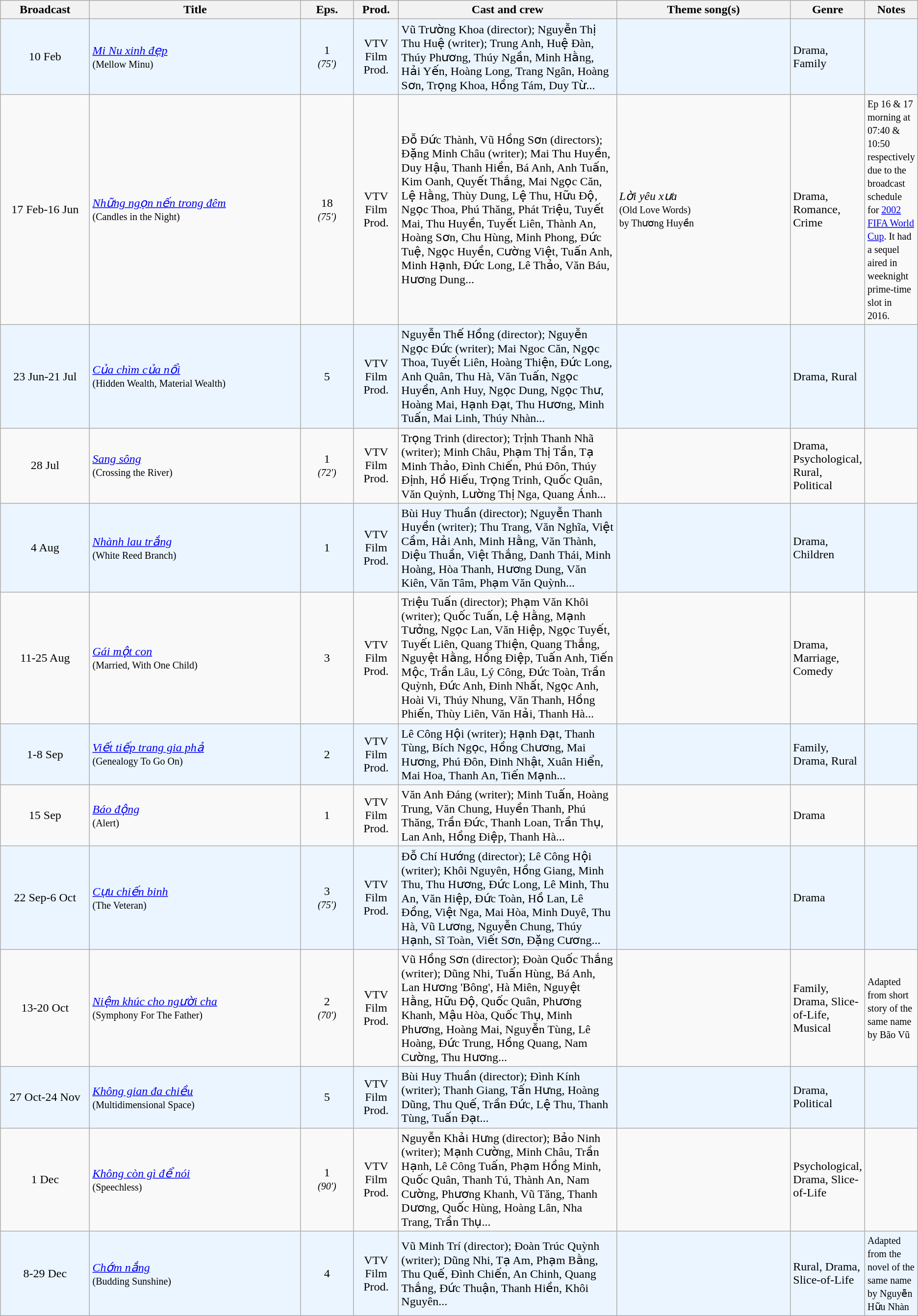<table class="wikitable sortable">
<tr>
<th style="width:10%;">Broadcast</th>
<th style="width:24%;">Title</th>
<th style="width:6%;">Eps.</th>
<th style="width:5%;">Prod.</th>
<th style="width:25%;">Cast and crew</th>
<th style="width:20%;">Theme song(s)</th>
<th style="width:5%;">Genre</th>
<th style="width:5%;">Notes</th>
</tr>
<tr ---- bgcolor="#ebf5ff">
<td style="text-align:center;">10 Feb <br></td>
<td><em><a href='#'>Mi Nu xinh đẹp</a></em> <br><small>(Mellow Minu)</small></td>
<td style="text-align:center;">1<br><small><em>(75′)</em></small></td>
<td style="text-align:center;">VTV Film Prod.</td>
<td>Vũ Trường Khoa (director); Nguyễn Thị Thu Huệ (writer); Trung Anh, Huệ Đàn, Thúy Phương, Thúy Ngần, Minh Hằng, Hải Yến, Hoàng Long, Trang Ngân, Hoàng Sơn, Trọng Khoa, Hồng Tám, Duy Từ...</td>
<td></td>
<td>Drama, Family</td>
<td></td>
</tr>
<tr>
<td style="text-align:center;">17 Feb-16 Jun <br></td>
<td><em><a href='#'>Những ngọn nến trong đêm</a></em> <br><small>(Candles in the Night)</small></td>
<td style="text-align:center;">18<br><small><em>(75′)</em></small></td>
<td style="text-align:center;">VTV Film Prod.</td>
<td>Đỗ Đức Thành, Vũ Hồng Sơn (directors); Đặng Minh Châu (writer); Mai Thu Huyền, Duy Hậu, Thanh Hiền, Bá Anh, Anh Tuấn, Kim Oanh, Quyết Thắng, Mai Ngọc Căn, Lệ Hằng, Thùy Dung, Lệ Thu, Hữu Độ, Ngọc Thoa, Phú Thăng, Phát Triệu, Tuyết Mai, Thu Huyền, Tuyết Liên, Thành An, Hoàng Sơn, Chu Hùng, Minh Phong, Đức Tuệ, Ngọc Huyền, Cường Việt, Tuấn Anh, Minh Hạnh, Đức Long, Lê Thảo, Văn Báu, Hương Dung...</td>
<td><em>Lời yêu xưa</em> <br><small>(Old Love Words)<br>by Thương Huyền</small></td>
<td>Drama, Romance, Crime</td>
<td><small>Ep 16 & 17  morning at 07:40 & 10:50 respectively due to the broadcast schedule for <a href='#'>2002 FIFA World Cup</a>. It had a sequel aired in weeknight prime-time slot in 2016.</small></td>
</tr>
<tr ---- bgcolor="#ebf5ff">
<td style="text-align:center;">23 Jun-21 Jul <br></td>
<td><em><a href='#'>Của chìm của nổi</a></em> <br><small>(Hidden Wealth, Material Wealth)</small></td>
<td style="text-align:center;">5</td>
<td style="text-align:center;">VTV Film Prod.</td>
<td>Nguyễn Thế Hồng (director); Nguyễn Ngọc Đức (writer); Mai Ngoc Căn, Ngọc Thoa, Tuyết Liên, Hoàng Thiện, Đức Long, Anh Quân, Thu Hà, Văn Tuấn, Ngọc Huyền, Anh Huy, Ngọc Dung, Ngọc Thư, Hoàng Mai, Hạnh Đạt, Thu Hương, Minh Tuấn, Mai Linh, Thúy Nhàn...</td>
<td></td>
<td>Drama, Rural</td>
<td></td>
</tr>
<tr>
<td style="text-align:center;">28 Jul <br></td>
<td><em><a href='#'>Sang sông</a></em> <br><small>(Crossing the River)</small></td>
<td style="text-align:center;">1<br><small><em>(72′)</em></small></td>
<td style="text-align:center;">VTV Film Prod.</td>
<td>Trọng Trinh (director); Trịnh Thanh Nhã (writer); Minh Châu, Phạm Thị Tần, Tạ Minh Thảo, Đình Chiến, Phú Đôn, Thúy Định, Hồ Hiếu, Trọng Trinh, Quốc Quân, Văn Quỳnh, Lường Thị Nga, Quang Ánh...</td>
<td></td>
<td>Drama, Psychological, Rural, Political</td>
<td></td>
</tr>
<tr ---- bgcolor="#ebf5ff">
<td style="text-align:center;">4 Aug <br></td>
<td><em><a href='#'>Nhành lau trắng</a></em> <br><small>(White Reed Branch)</small></td>
<td style="text-align:center;">1</td>
<td style="text-align:center;">VTV Film Prod.</td>
<td>Bùi Huy Thuần (director); Nguyễn Thanh Huyền (writer); Thu Trang, Văn Nghĩa, Việt Cầm, Hải Anh, Minh Hằng, Văn Thành, Diệu Thuần, Việt Thắng, Danh Thái, Minh Hoàng, Hòa Thanh, Hương Dung, Văn Kiên, Văn Tâm, Phạm Văn Quỳnh...</td>
<td></td>
<td>Drama, Children</td>
<td></td>
</tr>
<tr>
<td style="text-align:center;">11-25 Aug <br></td>
<td><em><a href='#'>Gái một con</a></em> <br><small>(Married, With One Child)</small></td>
<td style="text-align:center;">3</td>
<td style="text-align:center;">VTV Film Prod.</td>
<td>Triệu Tuấn (director); Phạm Văn Khôi (writer); Quốc Tuấn, Lệ Hằng, Mạnh Tưởng, Ngọc Lan, Văn Hiệp, Ngọc Tuyết, Tuyết Liên, Quang Thiện, Quang Thắng, Nguyệt Hằng, Hồng Điệp, Tuấn Anh, Tiến Mộc, Trần Lâu, Lý Công, Đức Toàn, Trần Quỳnh, Đức Anh, Đinh Nhất, Ngọc Anh, Hoài Vi, Thúy Nhung, Văn Thanh, Hồng Phiến, Thùy Liên, Văn Hải, Thanh Hà...</td>
<td></td>
<td>Drama, Marriage, Comedy</td>
<td></td>
</tr>
<tr ---- bgcolor="#ebf5ff">
<td style="text-align:center;">1-8 Sep <br></td>
<td><em><a href='#'>Viết tiếp trang gia phả</a></em> <br><small>(Genealogy To Go On)</small></td>
<td style="text-align:center;">2</td>
<td style="text-align:center;">VTV Film Prod.</td>
<td>Lê Công Hội (writer); Hạnh Đạt, Thanh Tùng, Bích Ngọc, Hồng Chương, Mai Hương, Phú Đôn, Đinh Nhật, Xuân Hiển, Mai Hoa, Thanh An, Tiến Mạnh...</td>
<td></td>
<td>Family, Drama, Rural</td>
<td></td>
</tr>
<tr>
<td style="text-align:center;">15 Sep <br></td>
<td><em><a href='#'>Báo động</a></em> <br><small>(Alert)</small></td>
<td style="text-align:center;">1</td>
<td style="text-align:center;">VTV Film Prod.</td>
<td>Văn Anh Đáng (writer); Minh Tuấn, Hoàng Trung, Văn Chung, Huyền Thanh, Phú Thăng, Trần Đức, Thanh Loan, Trần Thụ, Lan Anh, Hồng Điệp, Thanh Hà...</td>
<td></td>
<td>Drama</td>
<td></td>
</tr>
<tr ---- bgcolor="#ebf5ff">
<td style="text-align:center;">22 Sep-6 Oct <br></td>
<td><em><a href='#'>Cựu chiến binh</a></em> <br><small>(The Veteran)</small></td>
<td style="text-align:center;">3<br><small><em>(75′)</em></small></td>
<td style="text-align:center;">VTV Film Prod.</td>
<td>Đỗ Chí Hướng (director); Lê Công Hội (writer); Khôi Nguyên, Hồng Giang, Minh Thu, Thu Hương, Đức Long, Lê Minh, Thu An, Văn Hiệp, Đức Toàn, Hồ Lan, Lê Đồng, Việt Nga, Mai Hòa, Minh Duyê, Thu Hà, Vũ Lương, Nguyễn Chung, Thúy Hạnh, Sĩ Toàn, Viết Sơn, Đặng Cương...</td>
<td></td>
<td>Drama</td>
<td></td>
</tr>
<tr>
<td style="text-align:center;">13-20 Oct <br></td>
<td><em><a href='#'>Niệm khúc cho người cha</a></em> <br><small>(Symphony For The Father)</small></td>
<td style="text-align:center;">2<br><small><em>(70′)</em></small></td>
<td style="text-align:center;">VTV Film Prod.</td>
<td>Vũ Hồng Sơn (director); Đoàn Quốc Thắng (writer); Dũng Nhi, Tuấn Hùng, Bá Anh, Lan Hương 'Bông', Hà Miên, Nguyệt Hằng, Hữu Độ, Quốc Quân, Phương Khanh, Mậu Hòa, Quốc Thụ, Minh Phương, Hoàng Mai, Nguyễn Tùng, Lê Hoàng, Đức Trung, Hồng Quang, Nam Cường, Thu Hương...</td>
<td></td>
<td>Family, Drama, Slice-of-Life, Musical</td>
<td><small>Adapted from short story of the same name by Bão Vũ</small></td>
</tr>
<tr ---- bgcolor="#ebf5ff">
<td style="text-align:center;">27 Oct-24 Nov <br></td>
<td><em><a href='#'>Không gian đa chiều</a></em> <br><small>(Multidimensional Space)</small></td>
<td style="text-align:center;">5</td>
<td style="text-align:center;">VTV Film Prod.</td>
<td>Bùi Huy Thuần (director); Đình Kính (writer); Thanh Giang, Tấn Hưng, Hoàng Dũng, Thu Quế, Trần Đức, Lệ Thu, Thanh Tùng, Tuấn Đạt...</td>
<td></td>
<td>Drama, Political</td>
<td></td>
</tr>
<tr>
<td style="text-align:center;">1 Dec <br></td>
<td><em><a href='#'>Không còn gì để nói</a></em> <br><small>(Speechless)</small></td>
<td style="text-align:center;">1<br><small><em>(90′)</em></small></td>
<td style="text-align:center;">VTV Film Prod.</td>
<td>Nguyễn Khải Hưng (director); Bảo Ninh (writer); Mạnh Cường, Minh Châu, Trần Hạnh, Lê Công Tuấn, Phạm Hồng Minh, Quốc Quân, Thanh Tú, Thành An, Nam Cường, Phương Khanh, Vũ Tăng, Thanh Dương, Quốc Hùng, Hoàng Lân, Nha Trang, Trần Thụ...</td>
<td></td>
<td>Psychological, Drama, Slice-of-Life</td>
<td></td>
</tr>
<tr ---- bgcolor="#ebf5ff">
<td style="text-align:center;">8-29 Dec <br></td>
<td><em><a href='#'>Chớm nắng</a></em> <br><small>(Budding Sunshine)</small></td>
<td style="text-align:center;">4</td>
<td style="text-align:center;">VTV Film Prod.</td>
<td>Vũ Minh Trí (director); Đoàn Trúc Quỳnh (writer); Dũng Nhi, Tạ Am, Phạm Bằng, Thu Quế, Đình Chiến, An Chinh, Quang Thắng, Đức Thuận, Thanh Hiền, Khôi Nguyên...</td>
<td></td>
<td>Rural, Drama, Slice-of-Life</td>
<td><small>Adapted from the novel of the same name by Nguyễn Hữu Nhàn</small></td>
</tr>
</table>
